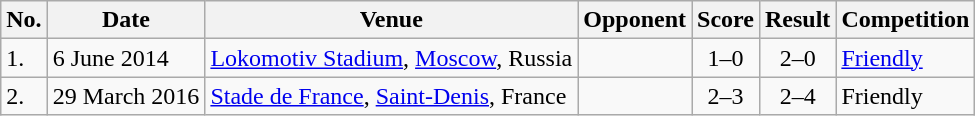<table class="wikitable">
<tr>
<th>No.</th>
<th>Date</th>
<th>Venue</th>
<th>Opponent</th>
<th>Score</th>
<th>Result</th>
<th>Competition</th>
</tr>
<tr>
<td>1.</td>
<td>6 June 2014</td>
<td><a href='#'>Lokomotiv Stadium</a>, <a href='#'>Moscow</a>, Russia</td>
<td></td>
<td align="center">1–0</td>
<td align="center">2–0</td>
<td><a href='#'>Friendly</a></td>
</tr>
<tr>
<td>2.</td>
<td>29 March 2016</td>
<td><a href='#'>Stade de France</a>, <a href='#'>Saint-Denis</a>, France</td>
<td></td>
<td align="center">2–3</td>
<td align="center">2–4</td>
<td>Friendly</td>
</tr>
</table>
